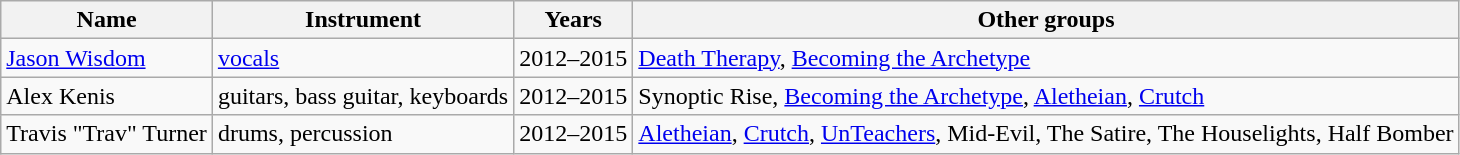<table class="wikitable">
<tr>
<th>Name</th>
<th>Instrument</th>
<th>Years</th>
<th>Other groups</th>
</tr>
<tr>
<td><a href='#'>Jason Wisdom</a></td>
<td><a href='#'>vocals</a></td>
<td>2012–2015</td>
<td><a href='#'>Death Therapy</a>, <a href='#'>Becoming the Archetype</a></td>
</tr>
<tr>
<td>Alex Kenis</td>
<td>guitars, bass guitar, keyboards</td>
<td>2012–2015</td>
<td>Synoptic Rise, <a href='#'>Becoming the Archetype</a>, <a href='#'>Aletheian</a>, <a href='#'>Crutch</a></td>
</tr>
<tr>
<td>Travis "Trav" Turner</td>
<td>drums, percussion</td>
<td>2012–2015</td>
<td><a href='#'>Aletheian</a>, <a href='#'>Crutch</a>, <a href='#'>UnTeachers</a>, Mid-Evil, The Satire, The Houselights, Half Bomber</td>
</tr>
</table>
